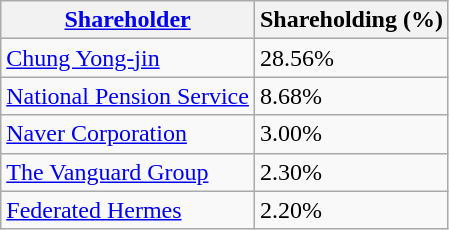<table class="wikitable">
<tr>
<th><a href='#'>Shareholder</a></th>
<th><strong>Shareholding (%)</strong></th>
</tr>
<tr>
<td><a href='#'>Chung Yong-jin</a></td>
<td>28.56%</td>
</tr>
<tr>
<td><a href='#'>National Pension Service</a></td>
<td>8.68%</td>
</tr>
<tr>
<td><a href='#'>Naver Corporation</a></td>
<td>3.00%</td>
</tr>
<tr>
<td><a href='#'>The Vanguard Group</a></td>
<td>2.30%</td>
</tr>
<tr>
<td><a href='#'>Federated Hermes</a></td>
<td>2.20%</td>
</tr>
</table>
